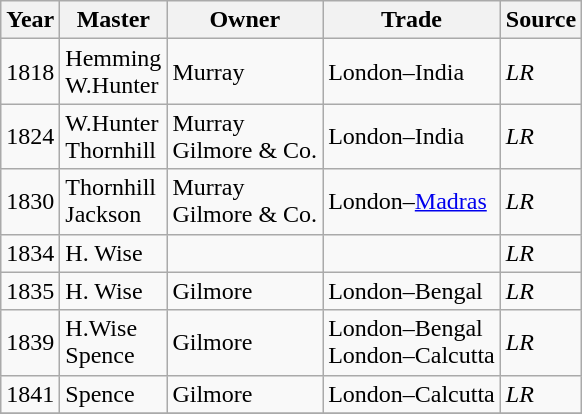<table class=" wikitable">
<tr>
<th>Year</th>
<th>Master</th>
<th>Owner</th>
<th>Trade</th>
<th>Source</th>
</tr>
<tr>
<td>1818</td>
<td>Hemming<br>W.Hunter</td>
<td>Murray</td>
<td>London–India</td>
<td><em>LR</em></td>
</tr>
<tr>
<td>1824</td>
<td>W.Hunter<br>Thornhill</td>
<td>Murray<br>Gilmore & Co.</td>
<td>London–India</td>
<td><em>LR</em></td>
</tr>
<tr>
<td>1830</td>
<td>Thornhill<br>Jackson</td>
<td>Murray<br>Gilmore & Co.</td>
<td>London–<a href='#'>Madras</a></td>
<td><em>LR</em></td>
</tr>
<tr>
<td>1834</td>
<td>H. Wise</td>
<td></td>
<td></td>
<td><em>LR</em></td>
</tr>
<tr>
<td>1835</td>
<td>H. Wise</td>
<td>Gilmore</td>
<td>London–Bengal</td>
<td><em>LR</em></td>
</tr>
<tr>
<td>1839</td>
<td>H.Wise<br>Spence</td>
<td>Gilmore</td>
<td>London–Bengal<br>London–Calcutta</td>
<td><em>LR</em></td>
</tr>
<tr>
<td>1841</td>
<td>Spence</td>
<td>Gilmore</td>
<td>London–Calcutta</td>
<td><em>LR</em></td>
</tr>
<tr>
</tr>
</table>
